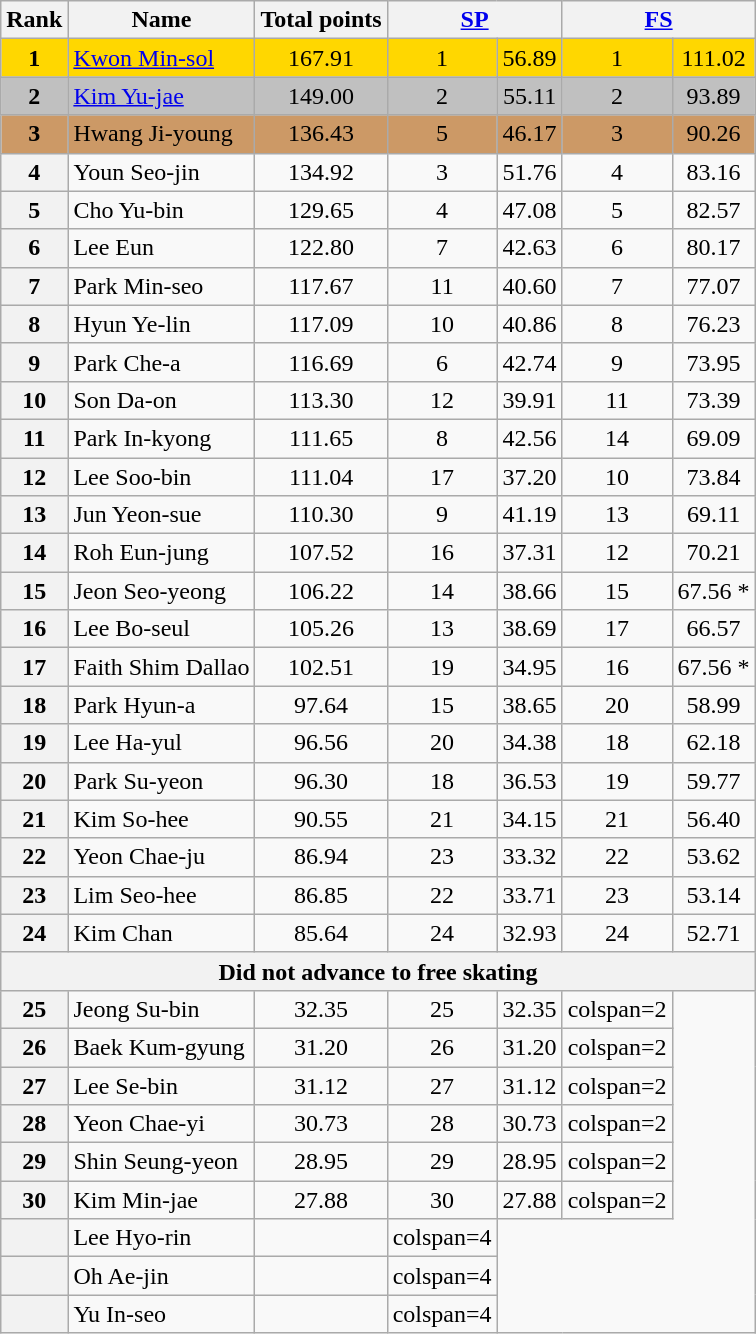<table class="wikitable sortable">
<tr>
<th>Rank</th>
<th>Name</th>
<th>Total points</th>
<th colspan="2" width="80px"><a href='#'>SP</a></th>
<th colspan="2" width="80px"><a href='#'>FS</a></th>
</tr>
<tr bgcolor="gold">
<td align="center"><strong>1</strong></td>
<td><a href='#'>Kwon Min-sol</a></td>
<td align="center">167.91</td>
<td align="center">1</td>
<td align="center">56.89</td>
<td align="center">1</td>
<td align="center">111.02</td>
</tr>
<tr bgcolor="silver">
<td align="center"><strong>2</strong></td>
<td><a href='#'>Kim Yu-jae</a></td>
<td align="center">149.00</td>
<td align="center">2</td>
<td align="center">55.11</td>
<td align="center">2</td>
<td align="center">93.89</td>
</tr>
<tr bgcolor="cc9966">
<td align="center"><strong>3</strong></td>
<td>Hwang Ji-young</td>
<td align="center">136.43</td>
<td align="center">5</td>
<td align="center">46.17</td>
<td align="center">3</td>
<td align="center">90.26</td>
</tr>
<tr>
<th>4</th>
<td>Youn Seo-jin</td>
<td align="center">134.92</td>
<td align="center">3</td>
<td align="center">51.76</td>
<td align="center">4</td>
<td align="center">83.16</td>
</tr>
<tr>
<th>5</th>
<td>Cho Yu-bin</td>
<td align="center">129.65</td>
<td align="center">4</td>
<td align="center">47.08</td>
<td align="center">5</td>
<td align="center">82.57</td>
</tr>
<tr>
<th>6</th>
<td>Lee Eun</td>
<td align="center">122.80</td>
<td align="center">7</td>
<td align="center">42.63</td>
<td align="center">6</td>
<td align="center">80.17</td>
</tr>
<tr>
<th>7</th>
<td>Park Min-seo</td>
<td align="center">117.67</td>
<td align="center">11</td>
<td align="center">40.60</td>
<td align="center">7</td>
<td align="center">77.07</td>
</tr>
<tr>
<th>8</th>
<td>Hyun Ye-lin</td>
<td align="center">117.09</td>
<td align="center">10</td>
<td align="center">40.86</td>
<td align="center">8</td>
<td align="center">76.23</td>
</tr>
<tr>
<th>9</th>
<td>Park Che-a</td>
<td align="center">116.69</td>
<td align="center">6</td>
<td align="center">42.74</td>
<td align="center">9</td>
<td align="center">73.95</td>
</tr>
<tr>
<th>10</th>
<td>Son Da-on</td>
<td align="center">113.30</td>
<td align="center">12</td>
<td align="center">39.91</td>
<td align="center">11</td>
<td align="center">73.39</td>
</tr>
<tr>
<th>11</th>
<td>Park In-kyong</td>
<td align="center">111.65</td>
<td align="center">8</td>
<td align="center">42.56</td>
<td align="center">14</td>
<td align="center">69.09</td>
</tr>
<tr>
<th>12</th>
<td>Lee Soo-bin</td>
<td align="center">111.04</td>
<td align="center">17</td>
<td align="center">37.20</td>
<td align="center">10</td>
<td align="center">73.84</td>
</tr>
<tr>
<th>13</th>
<td>Jun Yeon-sue</td>
<td align="center">110.30</td>
<td align="center">9</td>
<td align="center">41.19</td>
<td align="center">13</td>
<td align="center">69.11</td>
</tr>
<tr>
<th>14</th>
<td>Roh Eun-jung</td>
<td align="center">107.52</td>
<td align="center">16</td>
<td align="center">37.31</td>
<td align="center">12</td>
<td align="center">70.21</td>
</tr>
<tr>
<th>15</th>
<td>Jeon Seo-yeong</td>
<td align="center">106.22</td>
<td align="center">14</td>
<td align="center">38.66</td>
<td align="center">15</td>
<td align="center">67.56 *</td>
</tr>
<tr>
<th>16</th>
<td>Lee Bo-seul</td>
<td align="center">105.26</td>
<td align="center">13</td>
<td align="center">38.69</td>
<td align="center">17</td>
<td align="center">66.57</td>
</tr>
<tr>
<th>17</th>
<td>Faith Shim Dallao</td>
<td align="center">102.51</td>
<td align="center">19</td>
<td align="center">34.95</td>
<td align="center">16</td>
<td align="center">67.56 *</td>
</tr>
<tr>
<th>18</th>
<td>Park Hyun-a</td>
<td align="center">97.64</td>
<td align="center">15</td>
<td align="center">38.65</td>
<td align="center">20</td>
<td align="center">58.99</td>
</tr>
<tr>
<th>19</th>
<td>Lee Ha-yul</td>
<td align="center">96.56</td>
<td align="center">20</td>
<td align="center">34.38</td>
<td align="center">18</td>
<td align="center">62.18</td>
</tr>
<tr>
<th>20</th>
<td>Park Su-yeon</td>
<td align="center">96.30</td>
<td align="center">18</td>
<td align="center">36.53</td>
<td align="center">19</td>
<td align="center">59.77</td>
</tr>
<tr>
<th>21</th>
<td>Kim So-hee</td>
<td align="center">90.55</td>
<td align="center">21</td>
<td align="center">34.15</td>
<td align="center">21</td>
<td align="center">56.40</td>
</tr>
<tr>
<th>22</th>
<td>Yeon Chae-ju</td>
<td align="center">86.94</td>
<td align="center">23</td>
<td align="center">33.32</td>
<td align="center">22</td>
<td align="center">53.62</td>
</tr>
<tr>
<th>23</th>
<td>Lim Seo-hee</td>
<td align="center">86.85</td>
<td align="center">22</td>
<td align="center">33.71</td>
<td align="center">23</td>
<td align="center">53.14</td>
</tr>
<tr>
<th>24</th>
<td>Kim Chan</td>
<td align="center">85.64</td>
<td align="center">24</td>
<td align="center">32.93</td>
<td align="center">24</td>
<td align="center">52.71</td>
</tr>
<tr>
<th colspan=7>Did not advance to free skating</th>
</tr>
<tr>
<th>25</th>
<td>Jeong Su-bin</td>
<td align="center">32.35</td>
<td align="center">25</td>
<td align="center">32.35</td>
<td>colspan=2 </td>
</tr>
<tr>
<th>26</th>
<td>Baek Kum-gyung</td>
<td align="center">31.20</td>
<td align="center">26</td>
<td align="center">31.20</td>
<td>colspan=2 </td>
</tr>
<tr>
<th>27</th>
<td>Lee Se-bin</td>
<td align="center">31.12</td>
<td align="center">27</td>
<td align="center">31.12</td>
<td>colspan=2 </td>
</tr>
<tr>
<th>28</th>
<td>Yeon Chae-yi</td>
<td align="center">30.73</td>
<td align="center">28</td>
<td align="center">30.73</td>
<td>colspan=2 </td>
</tr>
<tr>
<th>29</th>
<td>Shin Seung-yeon</td>
<td align="center">28.95</td>
<td align="center">29</td>
<td align="center">28.95</td>
<td>colspan=2 </td>
</tr>
<tr>
<th>30</th>
<td>Kim Min-jae</td>
<td align="center">27.88</td>
<td align="center">30</td>
<td align="center">27.88</td>
<td>colspan=2 </td>
</tr>
<tr>
<th></th>
<td>Lee Hyo-rin</td>
<td></td>
<td>colspan=4 </td>
</tr>
<tr>
<th></th>
<td>Oh Ae-jin</td>
<td></td>
<td>colspan=4 </td>
</tr>
<tr>
<th></th>
<td>Yu In-seo</td>
<td></td>
<td>colspan=4 </td>
</tr>
</table>
